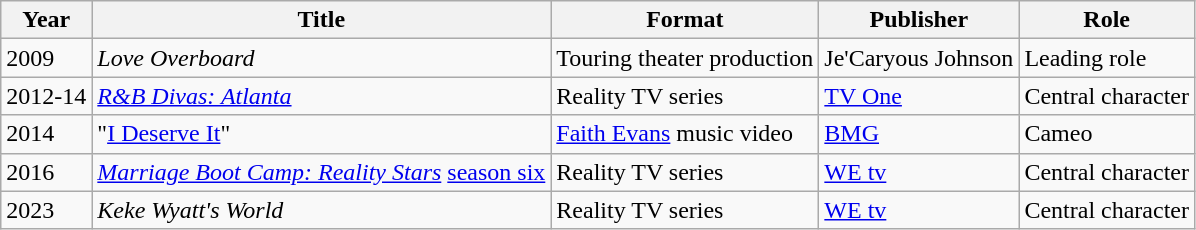<table class="wikitable sortable">
<tr>
<th>Year</th>
<th>Title</th>
<th>Format</th>
<th>Publisher</th>
<th>Role</th>
</tr>
<tr>
<td>2009</td>
<td><em>Love Overboard</em></td>
<td>Touring theater production</td>
<td>Je'Caryous Johnson</td>
<td>Leading role</td>
</tr>
<tr>
<td>2012-14</td>
<td><em><a href='#'>R&B Divas: Atlanta</a></em></td>
<td>Reality TV series</td>
<td><a href='#'>TV One</a></td>
<td>Central character</td>
</tr>
<tr>
<td>2014</td>
<td>"<a href='#'>I Deserve It</a>"</td>
<td><a href='#'>Faith Evans</a> music video</td>
<td><a href='#'>BMG</a></td>
<td>Cameo</td>
</tr>
<tr>
<td>2016</td>
<td><em><a href='#'>Marriage Boot Camp: Reality Stars</a></em> <a href='#'>season six</a></td>
<td>Reality TV series</td>
<td><a href='#'>WE tv</a></td>
<td>Central character</td>
</tr>
<tr>
<td>2023</td>
<td><em>Keke Wyatt's World</em></td>
<td>Reality TV series</td>
<td><a href='#'>WE tv</a></td>
<td>Central character</td>
</tr>
</table>
